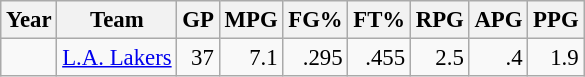<table class="wikitable sortable" style="font-size:95%; text-align:right;">
<tr>
<th>Year</th>
<th>Team</th>
<th>GP</th>
<th>MPG</th>
<th>FG%</th>
<th>FT%</th>
<th>RPG</th>
<th>APG</th>
<th>PPG</th>
</tr>
<tr>
<td style="text-align:left;"></td>
<td style="text-align:left;"><a href='#'>L.A. Lakers</a></td>
<td>37</td>
<td>7.1</td>
<td>.295</td>
<td>.455</td>
<td>2.5</td>
<td>.4</td>
<td>1.9</td>
</tr>
</table>
